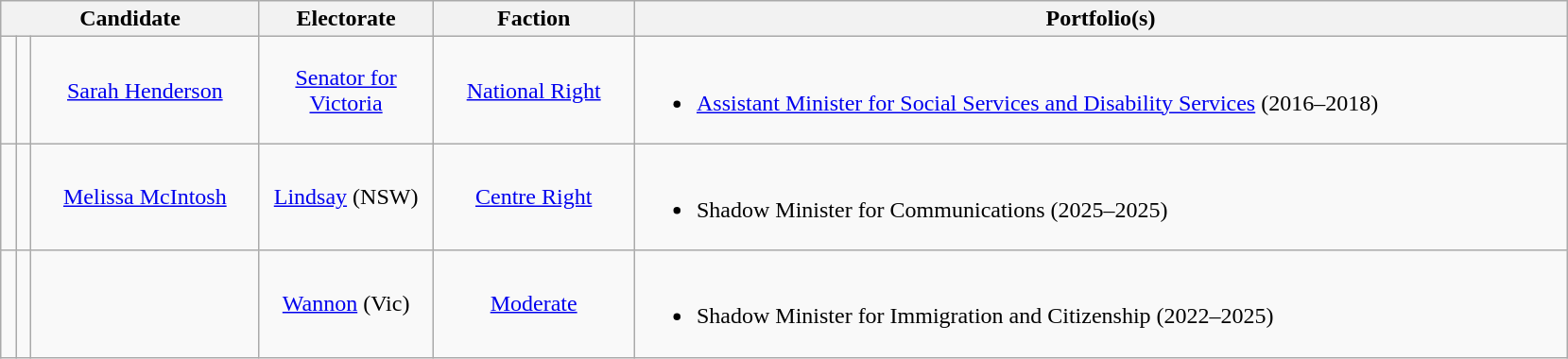<table class="wikitable" style="text-align:center">
<tr>
<th width=175px; colspan=3>Candidate</th>
<th width=115px>Electorate</th>
<th width=135px>Faction</th>
<th width=650px>Portfolio(s)</th>
</tr>
<tr>
<td width="3pt" > </td>
<td></td>
<td><a href='#'>Sarah Henderson</a></td>
<td><a href='#'>Senator for Victoria</a></td>
<td><a href='#'>National Right</a></td>
<td align=left><br><ul><li><a href='#'>Assistant Minister for Social Services and Disability Services</a> (2016–2018)</li></ul></td>
</tr>
<tr>
<td width="3pt" > </td>
<td></td>
<td><a href='#'>Melissa McIntosh</a></td>
<td><a href='#'>Lindsay</a> (NSW)</td>
<td><a href='#'>Centre Right</a></td>
<td align=left><br><ul><li>Shadow Minister for Communications (2025–2025)</li></ul></td>
</tr>
<tr>
<td width="3pt" > </td>
<td></td>
<td></td>
<td><a href='#'>Wannon</a> (Vic)</td>
<td><a href='#'>Moderate</a></td>
<td align=left><br><ul><li>Shadow Minister for Immigration and Citizenship (2022–2025)</li></ul></td>
</tr>
</table>
